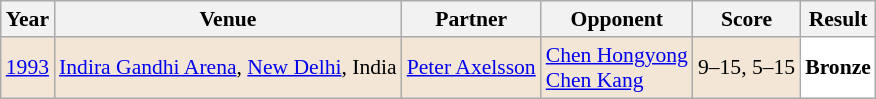<table class="sortable wikitable" style="font-size: 90%;">
<tr>
<th>Year</th>
<th>Venue</th>
<th>Partner</th>
<th>Opponent</th>
<th>Score</th>
<th>Result</th>
</tr>
<tr style="background:#F3E6D7">
<td align="center"><a href='#'>1993</a></td>
<td align="left"><a href='#'>Indira Gandhi Arena</a>, <a href='#'>New Delhi</a>, India</td>
<td align="left"> <a href='#'>Peter Axelsson</a></td>
<td align="left"> <a href='#'>Chen Hongyong</a><br> <a href='#'>Chen Kang</a></td>
<td align="left">9–15, 5–15</td>
<td style="text-align:left; background:white"> <strong>Bronze</strong></td>
</tr>
</table>
